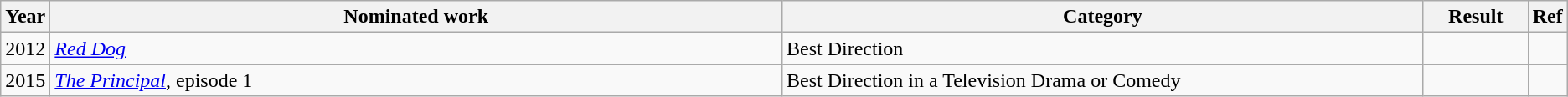<table class="wikitable">
<tr>
<th scope="col" style="width:1em;">Year</th>
<th scope="col" style="width:40em;">Nominated work</th>
<th scope="col" style="width:35em;">Category</th>
<th scope="col" style="width:5em;">Result</th>
<th scope="col" style="width:1em;" class="unsortable">Ref</th>
</tr>
<tr>
<td>2012</td>
<td><a href='#'><em>Red Dog</em></a></td>
<td>Best Direction</td>
<td></td>
<td></td>
</tr>
<tr>
<td>2015</td>
<td><a href='#'><em>The Principal</em></a>, episode 1</td>
<td>Best Direction in a Television Drama or Comedy</td>
<td></td>
<td></td>
</tr>
</table>
